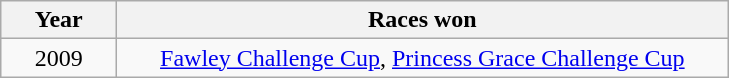<table class="wikitable" style="text-align:center">
<tr>
<th width=70>Year</th>
<th width=400>Races won</th>
</tr>
<tr>
<td>2009</td>
<td><a href='#'>Fawley Challenge Cup</a>, <a href='#'>Princess Grace Challenge Cup</a></td>
</tr>
</table>
